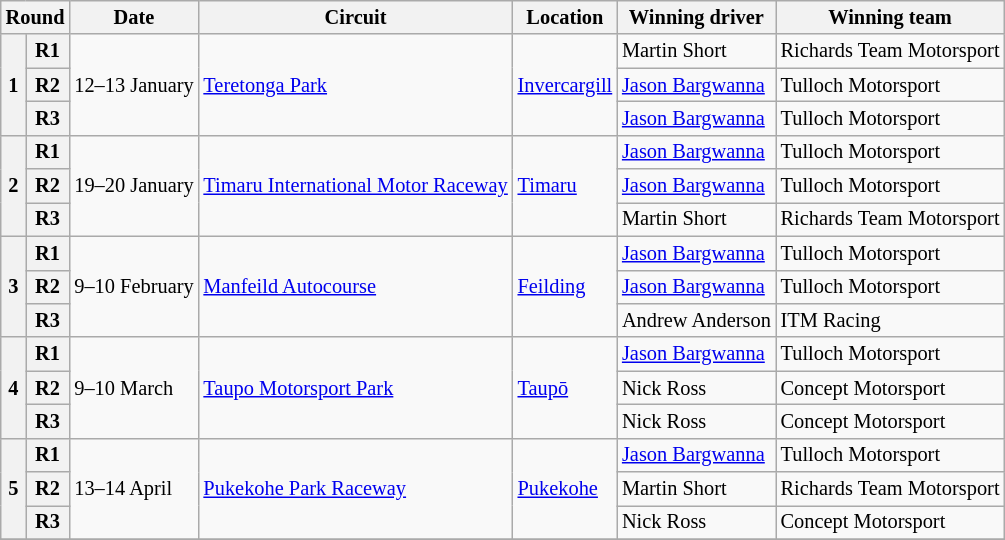<table class="wikitable" style="font-size: 85%">
<tr>
<th colspan=2>Round</th>
<th>Date</th>
<th>Circuit</th>
<th>Location</th>
<th>Winning driver</th>
<th>Winning team</th>
</tr>
<tr>
<th rowspan=3>1</th>
<th>R1</th>
<td rowspan=3>12–13 January</td>
<td rowspan=3><a href='#'>Teretonga Park</a></td>
<td rowspan=3><a href='#'>Invercargill</a></td>
<td> Martin Short</td>
<td>Richards Team Motorsport</td>
</tr>
<tr>
<th>R2</th>
<td> <a href='#'>Jason Bargwanna</a></td>
<td>Tulloch Motorsport</td>
</tr>
<tr>
<th>R3</th>
<td> <a href='#'>Jason Bargwanna</a></td>
<td>Tulloch Motorsport</td>
</tr>
<tr>
<th rowspan=3>2</th>
<th>R1</th>
<td rowspan=3>19–20 January</td>
<td rowspan=3><a href='#'>Timaru International Motor Raceway</a></td>
<td rowspan=3><a href='#'>Timaru</a></td>
<td> <a href='#'>Jason Bargwanna</a></td>
<td>Tulloch Motorsport</td>
</tr>
<tr>
<th>R2</th>
<td> <a href='#'>Jason Bargwanna</a></td>
<td>Tulloch Motorsport</td>
</tr>
<tr>
<th>R3</th>
<td> Martin Short</td>
<td>Richards Team Motorsport</td>
</tr>
<tr>
<th rowspan=3>3</th>
<th>R1</th>
<td rowspan=3>9–10 February</td>
<td rowspan=3><a href='#'>Manfeild Autocourse</a></td>
<td rowspan=3><a href='#'>Feilding</a></td>
<td> <a href='#'>Jason Bargwanna</a></td>
<td>Tulloch Motorsport</td>
</tr>
<tr>
<th>R2</th>
<td> <a href='#'>Jason Bargwanna</a></td>
<td>Tulloch Motorsport</td>
</tr>
<tr>
<th>R3</th>
<td> Andrew Anderson</td>
<td>ITM Racing</td>
</tr>
<tr>
<th rowspan=3>4</th>
<th>R1</th>
<td rowspan=3>9–10 March</td>
<td rowspan=3><a href='#'>Taupo Motorsport Park</a></td>
<td rowspan=3><a href='#'>Taupō</a></td>
<td> <a href='#'>Jason Bargwanna</a></td>
<td>Tulloch Motorsport</td>
</tr>
<tr>
<th>R2</th>
<td> Nick Ross</td>
<td>Concept Motorsport</td>
</tr>
<tr>
<th>R3</th>
<td> Nick Ross</td>
<td>Concept Motorsport</td>
</tr>
<tr>
<th rowspan=3>5</th>
<th>R1</th>
<td rowspan=3>13–14 April</td>
<td rowspan=3><a href='#'>Pukekohe Park Raceway</a></td>
<td rowspan=3><a href='#'>Pukekohe</a></td>
<td> <a href='#'>Jason Bargwanna</a></td>
<td>Tulloch Motorsport</td>
</tr>
<tr>
<th>R2</th>
<td> Martin Short</td>
<td>Richards Team Motorsport</td>
</tr>
<tr>
<th>R3</th>
<td> Nick Ross</td>
<td>Concept Motorsport</td>
</tr>
<tr>
</tr>
</table>
